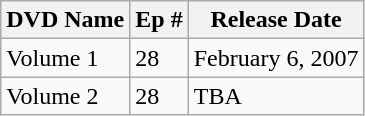<table class="wikitable">
<tr>
<th>DVD Name</th>
<th>Ep #</th>
<th>Release Date</th>
</tr>
<tr>
<td>Volume 1</td>
<td>28</td>
<td>February 6, 2007</td>
</tr>
<tr>
<td>Volume 2</td>
<td>28</td>
<td>TBA</td>
</tr>
</table>
